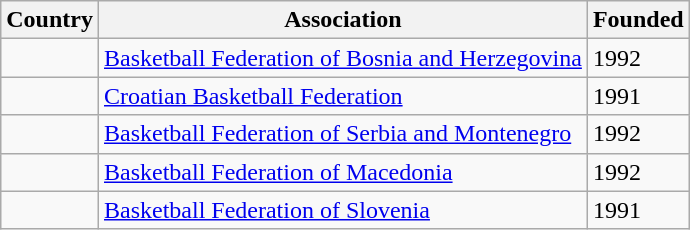<table class=wikitable style="font-size: 100%;">
<tr>
<th>Country</th>
<th>Association</th>
<th>Founded</th>
</tr>
<tr>
<td></td>
<td><a href='#'>Basketball Federation of Bosnia and Herzegovina</a></td>
<td>1992</td>
</tr>
<tr>
<td></td>
<td><a href='#'>Croatian Basketball Federation</a></td>
<td>1991</td>
</tr>
<tr>
<td></td>
<td><a href='#'>Basketball Federation of Serbia and Montenegro</a></td>
<td>1992</td>
</tr>
<tr>
<td></td>
<td><a href='#'>Basketball Federation of Macedonia</a></td>
<td>1992</td>
</tr>
<tr>
<td></td>
<td><a href='#'>Basketball Federation of Slovenia</a></td>
<td>1991</td>
</tr>
</table>
